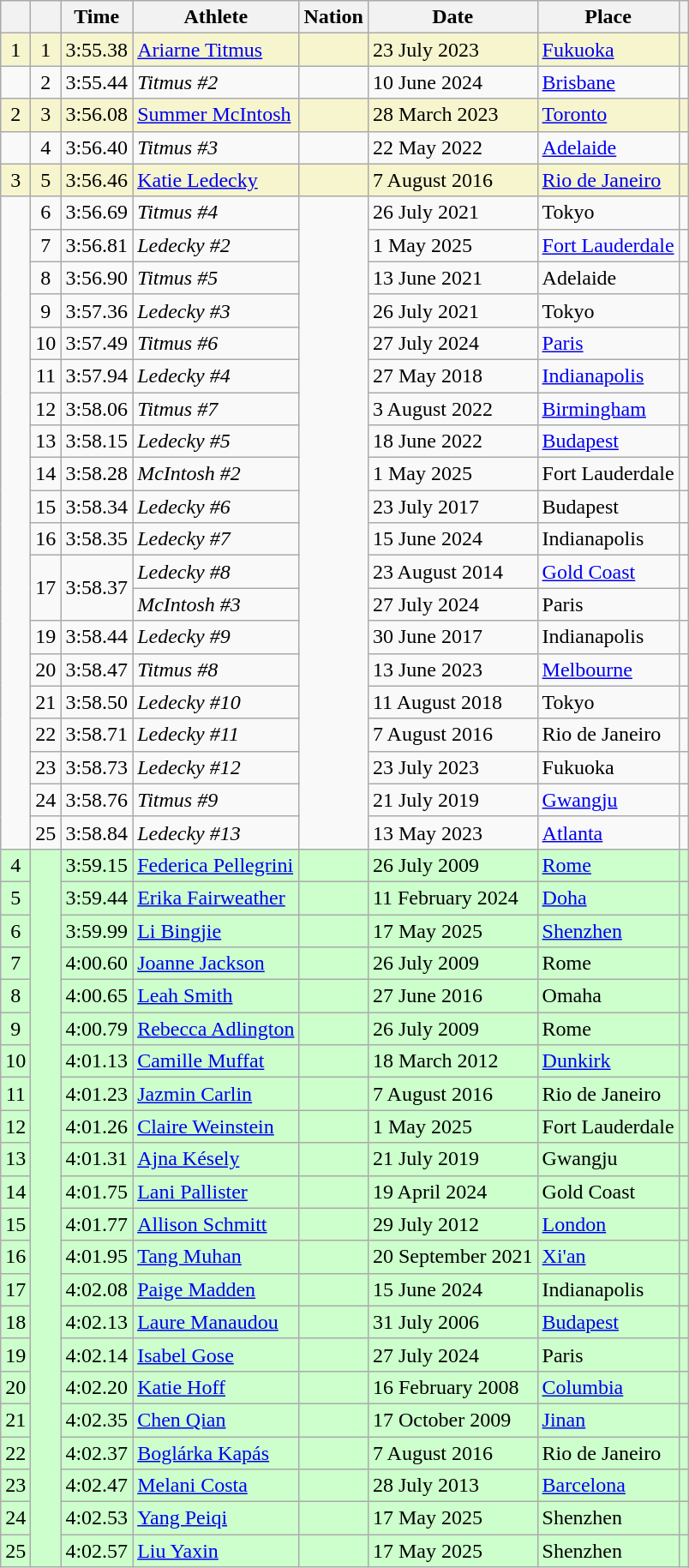<table class="wikitable sortable">
<tr>
<th></th>
<th></th>
<th>Time</th>
<th>Athlete</th>
<th>Nation</th>
<th>Date</th>
<th>Place</th>
<th class="unsortable"></th>
</tr>
<tr bgcolor=f6F5CE>
<td align=center>1</td>
<td align=center>1</td>
<td>3:55.38</td>
<td><a href='#'>Ariarne Titmus</a></td>
<td></td>
<td>23 July 2023</td>
<td><a href='#'>Fukuoka</a></td>
<td></td>
</tr>
<tr>
<td align=center></td>
<td align=center>2</td>
<td>3:55.44</td>
<td><em>Titmus #2</em></td>
<td></td>
<td>10 June 2024</td>
<td><a href='#'>Brisbane</a></td>
<td></td>
</tr>
<tr bgcolor=f6F5CE>
<td align=center>2</td>
<td align=center>3</td>
<td>3:56.08</td>
<td><a href='#'>Summer McIntosh</a></td>
<td></td>
<td>28 March 2023</td>
<td><a href='#'>Toronto</a></td>
<td></td>
</tr>
<tr>
<td></td>
<td align=center>4</td>
<td>3:56.40</td>
<td><em>Titmus #3</em></td>
<td></td>
<td>22 May 2022</td>
<td><a href='#'>Adelaide</a></td>
<td></td>
</tr>
<tr bgcolor=f6F5CE>
<td align=center>3</td>
<td align=center>5</td>
<td>3:56.46</td>
<td><a href='#'>Katie Ledecky</a></td>
<td></td>
<td>7 August 2016</td>
<td><a href='#'>Rio de Janeiro</a></td>
<td></td>
</tr>
<tr>
<td rowspan="20"></td>
<td align=center>6</td>
<td>3:56.69</td>
<td><em>Titmus #4</em></td>
<td rowspan="20"></td>
<td>26 July 2021</td>
<td>Tokyo</td>
<td></td>
</tr>
<tr>
<td align=center>7</td>
<td>3:56.81</td>
<td><em>Ledecky #2</em></td>
<td>1 May 2025</td>
<td><a href='#'>Fort Lauderdale</a></td>
<td></td>
</tr>
<tr>
<td align=center>8</td>
<td>3:56.90</td>
<td><em>Titmus #5</em></td>
<td>13 June 2021</td>
<td>Adelaide</td>
<td></td>
</tr>
<tr>
<td align=center>9</td>
<td>3:57.36</td>
<td><em>Ledecky #3</em></td>
<td>26 July 2021</td>
<td>Tokyo</td>
<td></td>
</tr>
<tr>
<td align=center>10</td>
<td>3:57.49</td>
<td><em>Titmus #6</em></td>
<td>27 July 2024</td>
<td><a href='#'>Paris</a></td>
<td></td>
</tr>
<tr>
<td align=center>11</td>
<td>3:57.94</td>
<td><em>Ledecky #4</em></td>
<td>27 May 2018</td>
<td><a href='#'>Indianapolis</a></td>
<td></td>
</tr>
<tr>
<td align=center>12</td>
<td>3:58.06</td>
<td><em>Titmus #7</em></td>
<td>3 August 2022</td>
<td><a href='#'>Birmingham</a></td>
<td></td>
</tr>
<tr>
<td align=center>13</td>
<td>3:58.15</td>
<td><em>Ledecky #5</em></td>
<td>18 June 2022</td>
<td><a href='#'>Budapest</a></td>
<td></td>
</tr>
<tr>
<td align=center>14</td>
<td>3:58.28</td>
<td><em>McIntosh #2</em></td>
<td>1 May 2025</td>
<td>Fort Lauderdale</td>
<td></td>
</tr>
<tr>
<td align=center>15</td>
<td>3:58.34</td>
<td><em>Ledecky #6</em></td>
<td>23 July 2017</td>
<td>Budapest</td>
<td></td>
</tr>
<tr>
<td align=center>16</td>
<td>3:58.35</td>
<td><em>Ledecky #7</em></td>
<td>15 June 2024</td>
<td>Indianapolis</td>
<td></td>
</tr>
<tr>
<td rowspan="2" align=center>17</td>
<td rowspan="2">3:58.37</td>
<td><em>Ledecky #8</em></td>
<td>23 August 2014</td>
<td><a href='#'>Gold Coast</a></td>
<td></td>
</tr>
<tr>
<td><em>McIntosh #3</em></td>
<td>27 July 2024</td>
<td>Paris</td>
<td></td>
</tr>
<tr>
<td align=center>19</td>
<td>3:58.44</td>
<td><em>Ledecky #9</em></td>
<td>30 June 2017</td>
<td>Indianapolis</td>
<td></td>
</tr>
<tr>
<td align=center>20</td>
<td>3:58.47</td>
<td><em>Titmus #8</em></td>
<td>13 June 2023</td>
<td><a href='#'>Melbourne</a></td>
<td></td>
</tr>
<tr>
<td align=center>21</td>
<td>3:58.50</td>
<td><em>Ledecky #10</em></td>
<td>11 August 2018</td>
<td>Tokyo</td>
<td></td>
</tr>
<tr>
<td align=center>22</td>
<td>3:58.71</td>
<td><em>Ledecky #11</em></td>
<td>7 August 2016</td>
<td>Rio de Janeiro</td>
<td></td>
</tr>
<tr>
<td align=center>23</td>
<td>3:58.73</td>
<td><em>Ledecky #12</em></td>
<td>23 July 2023</td>
<td>Fukuoka</td>
<td></td>
</tr>
<tr>
<td align=center>24</td>
<td>3:58.76</td>
<td><em>Titmus #9</em></td>
<td>21 July 2019</td>
<td><a href='#'>Gwangju</a></td>
<td></td>
</tr>
<tr>
<td align=center>25</td>
<td>3:58.84</td>
<td><em>Ledecky #13</em></td>
<td>13 May 2023</td>
<td><a href='#'>Atlanta</a></td>
<td></td>
</tr>
<tr bgcolor=CCFFCC>
<td align=center>4</td>
<td rowspan="24" align=center></td>
<td>3:59.15</td>
<td><a href='#'>Federica Pellegrini</a></td>
<td></td>
<td>26 July 2009</td>
<td><a href='#'>Rome</a></td>
<td></td>
</tr>
<tr bgcolor=CCFFCC>
<td align=center>5</td>
<td>3:59.44</td>
<td><a href='#'>Erika Fairweather</a></td>
<td></td>
<td>11 February 2024</td>
<td><a href='#'>Doha</a></td>
<td></td>
</tr>
<tr bgcolor=CCFFCC>
<td align=center>6</td>
<td>3:59.99</td>
<td><a href='#'>Li Bingjie</a></td>
<td></td>
<td>17 May 2025</td>
<td><a href='#'>Shenzhen</a></td>
<td></td>
</tr>
<tr bgcolor=CCFFCC>
<td align=center>7</td>
<td>4:00.60</td>
<td><a href='#'>Joanne Jackson</a></td>
<td></td>
<td>26 July 2009</td>
<td>Rome</td>
<td></td>
</tr>
<tr bgcolor=CCFFCC>
<td align=center>8</td>
<td>4:00.65</td>
<td><a href='#'>Leah Smith</a></td>
<td></td>
<td>27 June 2016</td>
<td>Omaha</td>
<td></td>
</tr>
<tr bgcolor=CCFFCC>
<td align=center>9</td>
<td>4:00.79</td>
<td><a href='#'>Rebecca Adlington</a></td>
<td></td>
<td>26 July 2009</td>
<td>Rome</td>
<td></td>
</tr>
<tr bgcolor=CCFFCC>
<td align=center>10</td>
<td>4:01.13</td>
<td><a href='#'>Camille Muffat</a></td>
<td></td>
<td>18 March 2012</td>
<td><a href='#'>Dunkirk</a></td>
<td></td>
</tr>
<tr bgcolor=CCFFCC>
<td align=center>11</td>
<td>4:01.23</td>
<td><a href='#'>Jazmin Carlin</a></td>
<td></td>
<td>7 August 2016</td>
<td>Rio de Janeiro</td>
<td></td>
</tr>
<tr bgcolor=CCFFCC>
<td align=center>12</td>
<td>4:01.26</td>
<td><a href='#'>Claire Weinstein</a></td>
<td></td>
<td>1 May 2025</td>
<td>Fort Lauderdale</td>
<td></td>
</tr>
<tr bgcolor=CCFFCC>
<td align=center>13</td>
<td>4:01.31</td>
<td><a href='#'>Ajna Késely</a></td>
<td></td>
<td>21 July 2019</td>
<td>Gwangju</td>
<td></td>
</tr>
<tr bgcolor=CCFFCC>
<td align=center>14</td>
<td>4:01.75</td>
<td><a href='#'>Lani Pallister</a></td>
<td></td>
<td>19 April 2024</td>
<td>Gold Coast</td>
<td></td>
</tr>
<tr bgcolor=CCFFCC>
<td align=center>15</td>
<td>4:01.77</td>
<td><a href='#'>Allison Schmitt</a></td>
<td></td>
<td>29 July 2012</td>
<td><a href='#'>London</a></td>
<td></td>
</tr>
<tr bgcolor=CCFFCC>
<td align=center>16</td>
<td>4:01.95</td>
<td><a href='#'>Tang Muhan</a></td>
<td></td>
<td>20 September 2021</td>
<td><a href='#'>Xi'an</a></td>
<td></td>
</tr>
<tr bgcolor=CCFFCC>
<td align=center>17</td>
<td>4:02.08</td>
<td><a href='#'>Paige Madden</a></td>
<td></td>
<td>15 June 2024</td>
<td>Indianapolis</td>
<td></td>
</tr>
<tr bgcolor=CCFFCC>
<td align=center>18</td>
<td>4:02.13</td>
<td><a href='#'>Laure Manaudou</a></td>
<td></td>
<td>31 July 2006</td>
<td><a href='#'>Budapest</a></td>
<td></td>
</tr>
<tr bgcolor=CCFFCC>
<td align=center>19</td>
<td>4:02.14</td>
<td><a href='#'>Isabel Gose</a></td>
<td></td>
<td>27 July 2024</td>
<td>Paris</td>
<td></td>
</tr>
<tr bgcolor=CCFFCC>
<td align=center>20</td>
<td>4:02.20</td>
<td><a href='#'>Katie Hoff</a></td>
<td></td>
<td>16 February 2008</td>
<td><a href='#'>Columbia</a></td>
<td></td>
</tr>
<tr bgcolor=CCFFCC>
<td align=center>21</td>
<td>4:02.35</td>
<td><a href='#'>Chen Qian</a></td>
<td></td>
<td>17 October 2009</td>
<td><a href='#'>Jinan</a></td>
<td></td>
</tr>
<tr bgcolor=CCFFCC>
<td align=center>22</td>
<td>4:02.37</td>
<td><a href='#'>Boglárka Kapás</a></td>
<td></td>
<td>7 August 2016</td>
<td>Rio de Janeiro</td>
<td></td>
</tr>
<tr bgcolor=CCFFCC>
<td align=center>23</td>
<td>4:02.47</td>
<td><a href='#'>Melani Costa</a></td>
<td></td>
<td>28 July 2013</td>
<td><a href='#'>Barcelona</a></td>
<td></td>
</tr>
<tr bgcolor=CCFFCC>
<td align=center>24</td>
<td>4:02.53</td>
<td><a href='#'>Yang Peiqi</a></td>
<td></td>
<td>17 May 2025</td>
<td>Shenzhen</td>
<td></td>
</tr>
<tr bgcolor=CCFFCC>
<td align=center>25</td>
<td>4:02.57</td>
<td><a href='#'>Liu Yaxin</a></td>
<td></td>
<td>17 May 2025</td>
<td>Shenzhen</td>
<td></td>
</tr>
</table>
